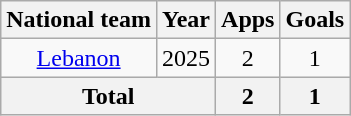<table class="wikitable" style="text-align:center">
<tr>
<th>National team</th>
<th>Year</th>
<th>Apps</th>
<th>Goals</th>
</tr>
<tr>
<td rowspan="1"><a href='#'>Lebanon</a></td>
<td>2025</td>
<td>2</td>
<td>1</td>
</tr>
<tr>
<th colspan="2">Total</th>
<th>2</th>
<th>1</th>
</tr>
</table>
